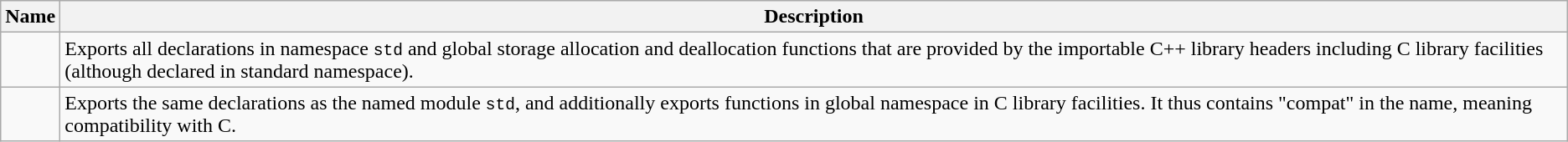<table class="wikitable">
<tr>
<th>Name</th>
<th>Description</th>
</tr>
<tr>
<td></td>
<td>Exports all declarations in namespace <code>std</code> and global storage allocation and deallocation functions that are provided by the importable C++ library headers including C library facilities (although declared in standard namespace).</td>
</tr>
<tr>
<td></td>
<td>Exports the same declarations as the named module <code>std</code>, and additionally exports functions in global namespace in C library facilities. It thus contains "compat" in the name, meaning compatibility with C.</td>
</tr>
</table>
